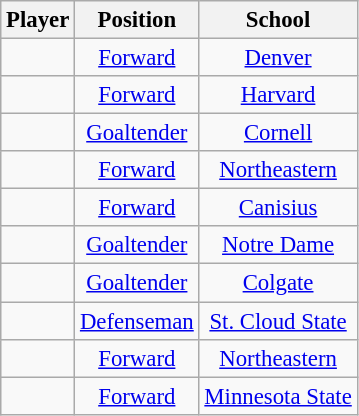<table class="wikitable sortable" style="font-size: 95%;text-align: center;">
<tr>
<th>Player</th>
<th>Position</th>
<th>School</th>
</tr>
<tr>
<td><strong></strong></td>
<td><a href='#'>Forward</a></td>
<td><a href='#'>Denver</a></td>
</tr>
<tr>
<td><strong></strong></td>
<td><a href='#'>Forward</a></td>
<td><a href='#'>Harvard</a></td>
</tr>
<tr>
<td></td>
<td><a href='#'>Goaltender</a></td>
<td><a href='#'>Cornell</a></td>
</tr>
<tr>
<td><strong></strong></td>
<td><a href='#'>Forward</a></td>
<td><a href='#'>Northeastern</a></td>
</tr>
<tr>
<td></td>
<td><a href='#'>Forward</a></td>
<td><a href='#'>Canisius</a></td>
</tr>
<tr>
<td></td>
<td><a href='#'>Goaltender</a></td>
<td><a href='#'>Notre Dame</a></td>
</tr>
<tr>
<td></td>
<td><a href='#'>Goaltender</a></td>
<td><a href='#'>Colgate</a></td>
</tr>
<tr>
<td></td>
<td><a href='#'>Defenseman</a></td>
<td><a href='#'>St. Cloud State</a></td>
</tr>
<tr>
<td></td>
<td><a href='#'>Forward</a></td>
<td><a href='#'>Northeastern</a></td>
</tr>
<tr>
<td></td>
<td><a href='#'>Forward</a></td>
<td><a href='#'>Minnesota State</a></td>
</tr>
</table>
